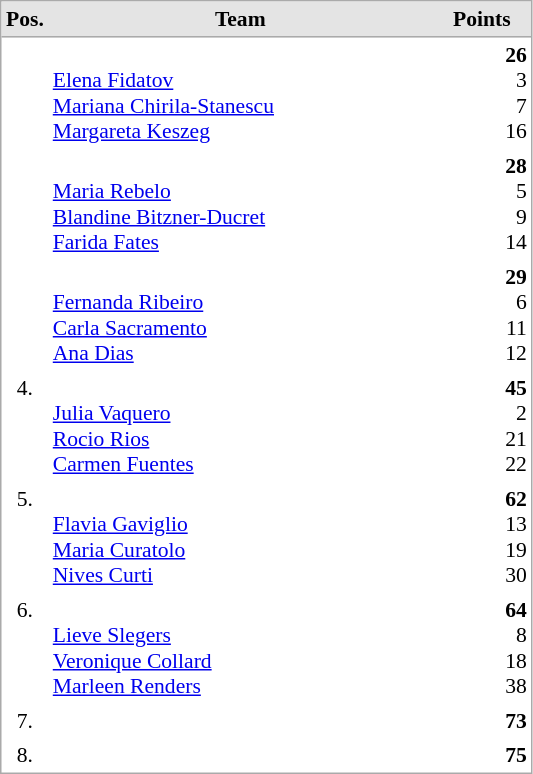<table cellspacing="0" cellpadding="3" style="border:1px solid #AAAAAA;font-size:90%">
<tr bgcolor="#E4E4E4">
<th style="border-bottom:1px solid #AAAAAA" width=10>Pos.</th>
<th style="border-bottom:1px solid #AAAAAA" width=250>Team</th>
<th style="border-bottom:1px solid #AAAAAA" width=60>Points</th>
</tr>
<tr align="center">
<td align="center" valign="top"></td>
<td align="left"> <br> <a href='#'>Elena Fidatov</a> <br> <a href='#'>Mariana Chirila-Stanescu</a> <br> <a href='#'>Margareta Keszeg</a></td>
<td align="right"><strong>26</strong> <br> 3 <br> 7 <br> 16</td>
</tr>
<tr align="center">
<td align="center" valign="top"></td>
<td align="left"> <br> <a href='#'>Maria Rebelo</a> <br> <a href='#'>Blandine Bitzner-Ducret</a> <br> <a href='#'>Farida Fates</a></td>
<td align="right"><strong>28</strong> <br> 5 <br> 9 <br> 14</td>
</tr>
<tr align="center">
<td align="center" valign="top"></td>
<td align="left"> <br> <a href='#'>Fernanda Ribeiro</a> <br> <a href='#'>Carla Sacramento</a> <br> <a href='#'>Ana Dias</a></td>
<td align="right"><strong>29</strong> <br> 6 <br> 11 <br> 12</td>
</tr>
<tr align="center">
<td align="center" valign="top">4.</td>
<td align="left"> <br> <a href='#'>Julia Vaquero</a> <br> <a href='#'>Rocio Rios</a> <br> <a href='#'>Carmen Fuentes</a></td>
<td align="right"><strong>45</strong> <br> 2 <br> 21 <br> 22</td>
</tr>
<tr align="center">
<td align="center" valign="top">5.</td>
<td align="left"> <br> <a href='#'>Flavia Gaviglio</a> <br> <a href='#'>Maria Curatolo</a> <br> <a href='#'>Nives Curti</a></td>
<td align="right"><strong>62</strong> <br> 13 <br> 19 <br> 30</td>
</tr>
<tr align="center">
<td align="center" valign="top">6.</td>
<td align="left"> <br> <a href='#'>Lieve Slegers</a> <br> <a href='#'>Veronique Collard</a> <br> <a href='#'>Marleen Renders</a></td>
<td align="right"><strong>64</strong> <br> 8 <br> 18 <br> 38</td>
</tr>
<tr align="center">
<td align="center" valign="top">7.</td>
<td align="left"></td>
<td align="right"><strong>73</strong></td>
</tr>
<tr align="center">
<td align="center" valign="top">8.</td>
<td align="left"></td>
<td align="right"><strong>75</strong></td>
</tr>
</table>
